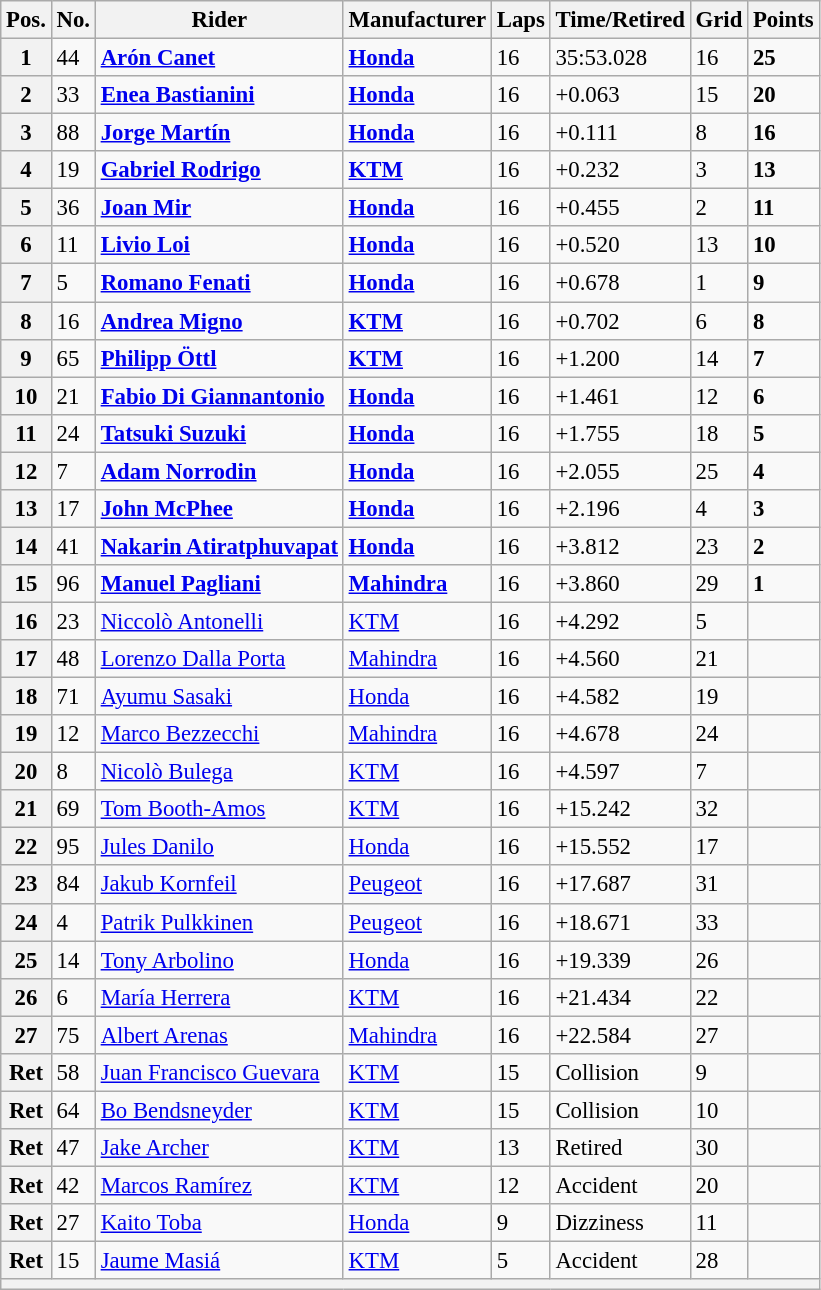<table class="wikitable" style="font-size: 95%;">
<tr>
<th>Pos.</th>
<th>No.</th>
<th>Rider</th>
<th>Manufacturer</th>
<th>Laps</th>
<th>Time/Retired</th>
<th>Grid</th>
<th>Points</th>
</tr>
<tr>
<th>1</th>
<td>44</td>
<td> <strong><a href='#'>Arón Canet</a></strong></td>
<td><strong><a href='#'>Honda</a></strong></td>
<td>16</td>
<td>35:53.028</td>
<td>16</td>
<td><strong>25</strong></td>
</tr>
<tr>
<th>2</th>
<td>33</td>
<td> <strong><a href='#'>Enea Bastianini</a></strong></td>
<td><strong><a href='#'>Honda</a></strong></td>
<td>16</td>
<td>+0.063</td>
<td>15</td>
<td><strong>20</strong></td>
</tr>
<tr>
<th>3</th>
<td>88</td>
<td> <strong><a href='#'>Jorge Martín</a></strong></td>
<td><strong> <a href='#'>Honda</a></strong></td>
<td>16</td>
<td>+0.111</td>
<td>8</td>
<td><strong>16</strong></td>
</tr>
<tr>
<th>4</th>
<td>19</td>
<td> <strong><a href='#'>Gabriel Rodrigo</a></strong></td>
<td><strong><a href='#'>KTM</a></strong></td>
<td>16</td>
<td>+0.232</td>
<td>3</td>
<td><strong>13</strong></td>
</tr>
<tr>
<th>5</th>
<td>36</td>
<td> <strong><a href='#'>Joan Mir</a></strong></td>
<td><strong><a href='#'>Honda</a></strong></td>
<td>16</td>
<td>+0.455</td>
<td>2</td>
<td><strong>11</strong></td>
</tr>
<tr>
<th>6</th>
<td>11</td>
<td> <strong><a href='#'>Livio Loi</a></strong></td>
<td><strong><a href='#'>Honda</a></strong></td>
<td>16</td>
<td>+0.520</td>
<td>13</td>
<td><strong>10</strong></td>
</tr>
<tr>
<th>7</th>
<td>5</td>
<td> <strong><a href='#'>Romano Fenati</a></strong></td>
<td><strong><a href='#'>Honda</a></strong></td>
<td>16</td>
<td>+0.678</td>
<td>1</td>
<td><strong>9</strong></td>
</tr>
<tr>
<th>8</th>
<td>16</td>
<td> <strong><a href='#'>Andrea Migno</a></strong></td>
<td><strong><a href='#'>KTM</a></strong></td>
<td>16</td>
<td>+0.702</td>
<td>6</td>
<td><strong>8</strong></td>
</tr>
<tr>
<th>9</th>
<td>65</td>
<td> <strong><a href='#'>Philipp Öttl</a></strong></td>
<td><strong><a href='#'>KTM</a></strong></td>
<td>16</td>
<td>+1.200</td>
<td>14</td>
<td><strong>7</strong></td>
</tr>
<tr>
<th>10</th>
<td>21</td>
<td> <strong><a href='#'>Fabio Di Giannantonio</a></strong></td>
<td><strong><a href='#'>Honda</a></strong></td>
<td>16</td>
<td>+1.461</td>
<td>12</td>
<td><strong>6</strong></td>
</tr>
<tr>
<th>11</th>
<td>24</td>
<td> <strong><a href='#'>Tatsuki Suzuki</a></strong></td>
<td><strong><a href='#'>Honda</a></strong></td>
<td>16</td>
<td>+1.755</td>
<td>18</td>
<td><strong>5</strong></td>
</tr>
<tr>
<th>12</th>
<td>7</td>
<td> <strong><a href='#'>Adam Norrodin</a></strong></td>
<td><strong><a href='#'>Honda</a></strong></td>
<td>16</td>
<td>+2.055</td>
<td>25</td>
<td><strong>4</strong></td>
</tr>
<tr>
<th>13</th>
<td>17</td>
<td> <strong><a href='#'>John McPhee</a></strong></td>
<td><strong><a href='#'>Honda</a></strong></td>
<td>16</td>
<td>+2.196</td>
<td>4</td>
<td><strong>3</strong></td>
</tr>
<tr>
<th>14</th>
<td>41</td>
<td> <strong><a href='#'>Nakarin Atiratphuvapat</a></strong></td>
<td><strong><a href='#'>Honda</a></strong></td>
<td>16</td>
<td>+3.812</td>
<td>23</td>
<td><strong>2</strong></td>
</tr>
<tr>
<th>15</th>
<td>96</td>
<td> <strong><a href='#'>Manuel Pagliani</a></strong></td>
<td><strong><a href='#'>Mahindra</a></strong></td>
<td>16</td>
<td>+3.860</td>
<td>29</td>
<td><strong>1</strong></td>
</tr>
<tr>
<th>16</th>
<td>23</td>
<td> <a href='#'>Niccolò Antonelli</a></td>
<td><a href='#'>KTM</a></td>
<td>16</td>
<td>+4.292</td>
<td>5</td>
<td></td>
</tr>
<tr>
<th>17</th>
<td>48</td>
<td> <a href='#'>Lorenzo Dalla Porta</a></td>
<td><a href='#'>Mahindra</a></td>
<td>16</td>
<td>+4.560</td>
<td>21</td>
<td></td>
</tr>
<tr>
<th>18</th>
<td>71</td>
<td> <a href='#'>Ayumu Sasaki</a></td>
<td><a href='#'>Honda</a></td>
<td>16</td>
<td>+4.582</td>
<td>19</td>
<td></td>
</tr>
<tr>
<th>19</th>
<td>12</td>
<td> <a href='#'>Marco Bezzecchi</a></td>
<td><a href='#'>Mahindra</a></td>
<td>16</td>
<td>+4.678</td>
<td>24</td>
<td></td>
</tr>
<tr>
<th>20</th>
<td>8</td>
<td> <a href='#'>Nicolò Bulega</a></td>
<td><a href='#'>KTM</a></td>
<td>16</td>
<td>+4.597</td>
<td>7</td>
<td></td>
</tr>
<tr>
<th>21</th>
<td>69</td>
<td> <a href='#'>Tom Booth-Amos</a></td>
<td><a href='#'>KTM</a></td>
<td>16</td>
<td>+15.242</td>
<td>32</td>
<td></td>
</tr>
<tr>
<th>22</th>
<td>95</td>
<td> <a href='#'>Jules Danilo</a></td>
<td><a href='#'>Honda</a></td>
<td>16</td>
<td>+15.552</td>
<td>17</td>
<td></td>
</tr>
<tr>
<th>23</th>
<td>84</td>
<td> <a href='#'>Jakub Kornfeil</a></td>
<td><a href='#'>Peugeot</a></td>
<td>16</td>
<td>+17.687</td>
<td>31</td>
<td></td>
</tr>
<tr>
<th>24</th>
<td>4</td>
<td> <a href='#'>Patrik Pulkkinen</a></td>
<td><a href='#'>Peugeot</a></td>
<td>16</td>
<td>+18.671</td>
<td>33</td>
<td></td>
</tr>
<tr>
<th>25</th>
<td>14</td>
<td> <a href='#'>Tony Arbolino</a></td>
<td><a href='#'>Honda</a></td>
<td>16</td>
<td>+19.339</td>
<td>26</td>
<td></td>
</tr>
<tr>
<th>26</th>
<td>6</td>
<td> <a href='#'>María Herrera</a></td>
<td><a href='#'>KTM</a></td>
<td>16</td>
<td>+21.434</td>
<td>22</td>
<td></td>
</tr>
<tr>
<th>27</th>
<td>75</td>
<td> <a href='#'>Albert Arenas</a></td>
<td><a href='#'>Mahindra</a></td>
<td>16</td>
<td>+22.584</td>
<td>27</td>
<td></td>
</tr>
<tr>
<th>Ret</th>
<td>58</td>
<td> <a href='#'>Juan Francisco Guevara</a></td>
<td><a href='#'>KTM</a></td>
<td>15</td>
<td>Collision</td>
<td>9</td>
<td></td>
</tr>
<tr>
<th>Ret</th>
<td>64</td>
<td> <a href='#'>Bo Bendsneyder</a></td>
<td><a href='#'>KTM</a></td>
<td>15</td>
<td>Collision</td>
<td>10</td>
<td></td>
</tr>
<tr>
<th>Ret</th>
<td>47</td>
<td> <a href='#'>Jake Archer</a></td>
<td><a href='#'>KTM</a></td>
<td>13</td>
<td>Retired</td>
<td>30</td>
<td></td>
</tr>
<tr>
<th>Ret</th>
<td>42</td>
<td> <a href='#'>Marcos Ramírez</a></td>
<td><a href='#'>KTM</a></td>
<td>12</td>
<td>Accident</td>
<td>20</td>
<td></td>
</tr>
<tr>
<th>Ret</th>
<td>27</td>
<td> <a href='#'>Kaito Toba</a></td>
<td><a href='#'>Honda</a></td>
<td>9</td>
<td>Dizziness</td>
<td>11</td>
<td></td>
</tr>
<tr>
<th>Ret</th>
<td>15</td>
<td> <a href='#'>Jaume Masiá</a></td>
<td><a href='#'>KTM</a></td>
<td>5</td>
<td>Accident</td>
<td>28</td>
<td></td>
</tr>
<tr>
<th colspan=8></th>
</tr>
</table>
